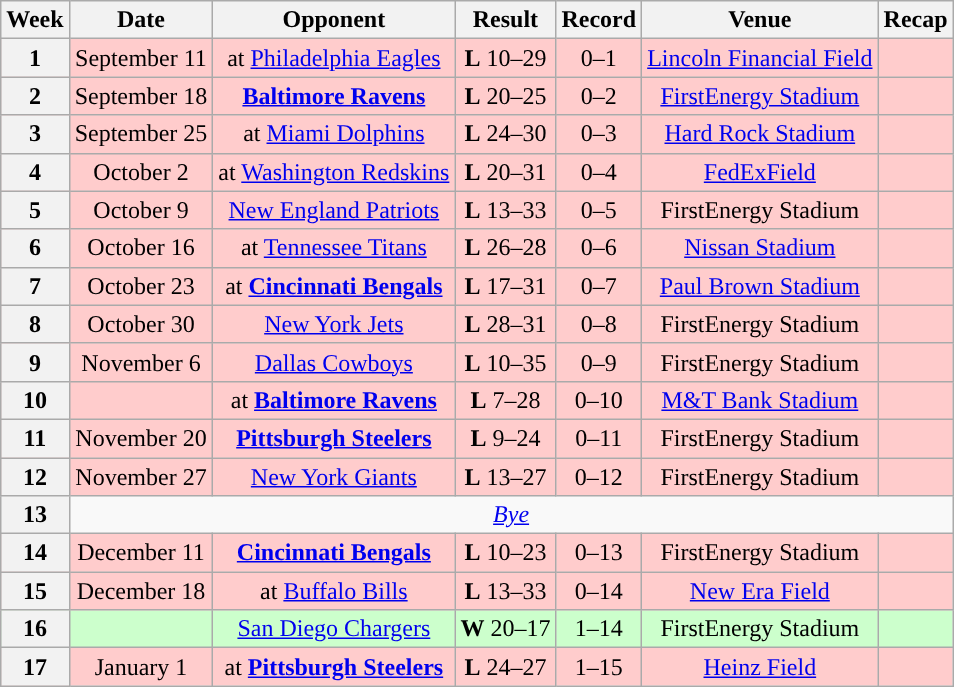<table class="wikitable" style="text-align:center">
<tr>
<th>Week</th>
<th>Date</th>
<th>Opponent</th>
<th>Result</th>
<th>Record</th>
<th>Venue</th>
<th>Recap</th>
</tr>
<tr style="background:#fcc">
<th>1</th>
<td>September 11</td>
<td>at <a href='#'>Philadelphia Eagles</a></td>
<td><strong>L</strong> 10–29</td>
<td>0–1</td>
<td><a href='#'>Lincoln Financial Field</a></td>
<td></td>
</tr>
<tr style="background:#fcc">
<th>2</th>
<td>September 18</td>
<td><strong><a href='#'>Baltimore Ravens</a></strong></td>
<td><strong>L</strong> 20–25</td>
<td>0–2</td>
<td><a href='#'>FirstEnergy Stadium</a></td>
<td></td>
</tr>
<tr style="background:#fcc">
<th>3</th>
<td>September 25</td>
<td>at <a href='#'>Miami Dolphins</a></td>
<td><strong>L</strong> 24–30 </td>
<td>0–3</td>
<td><a href='#'>Hard Rock Stadium</a></td>
<td></td>
</tr>
<tr style="background:#fcc">
<th>4</th>
<td>October 2</td>
<td>at <a href='#'>Washington Redskins</a></td>
<td><strong>L</strong> 20–31</td>
<td>0–4</td>
<td><a href='#'>FedExField</a></td>
<td></td>
</tr>
<tr style="background:#fcc">
<th>5</th>
<td>October 9</td>
<td><a href='#'>New England Patriots</a></td>
<td><strong>L</strong> 13–33</td>
<td>0–5</td>
<td>FirstEnergy Stadium</td>
<td></td>
</tr>
<tr style="background:#fcc">
<th>6</th>
<td>October 16</td>
<td>at <a href='#'>Tennessee Titans</a></td>
<td><strong>L</strong> 26–28</td>
<td>0–6</td>
<td><a href='#'>Nissan Stadium</a></td>
<td></td>
</tr>
<tr style="background:#fcc">
<th>7</th>
<td>October 23</td>
<td>at <strong><a href='#'>Cincinnati Bengals</a></strong></td>
<td><strong>L</strong> 17–31</td>
<td>0–7</td>
<td><a href='#'>Paul Brown Stadium</a></td>
<td></td>
</tr>
<tr style="background:#fcc">
<th>8</th>
<td>October 30</td>
<td><a href='#'>New York Jets</a></td>
<td><strong>L</strong> 28–31</td>
<td>0–8</td>
<td>FirstEnergy Stadium</td>
<td></td>
</tr>
<tr style="background:#fcc">
<th>9</th>
<td>November 6</td>
<td><a href='#'>Dallas Cowboys</a></td>
<td><strong>L</strong> 10–35</td>
<td>0–9</td>
<td>FirstEnergy Stadium</td>
<td></td>
</tr>
<tr style="background:#fcc">
<th>10</th>
<td></td>
<td>at <strong><a href='#'>Baltimore Ravens</a></strong></td>
<td><strong>L</strong> 7–28</td>
<td>0–10</td>
<td><a href='#'>M&T Bank Stadium</a></td>
<td></td>
</tr>
<tr style="background:#fcc">
<th>11</th>
<td>November 20</td>
<td><strong><a href='#'>Pittsburgh Steelers</a></strong></td>
<td><strong>L</strong> 9–24</td>
<td>0–11</td>
<td>FirstEnergy Stadium</td>
<td></td>
</tr>
<tr style="background:#fcc">
<th>12</th>
<td>November 27</td>
<td><a href='#'>New York Giants</a></td>
<td><strong>L</strong> 13–27</td>
<td>0–12</td>
<td>FirstEnergy Stadium</td>
<td></td>
</tr>
<tr>
<th>13</th>
<td colspan=6><em><a href='#'>Bye</a></em></td>
</tr>
<tr style="background:#fcc">
<th>14</th>
<td>December 11</td>
<td><strong><a href='#'>Cincinnati Bengals</a></strong></td>
<td><strong>L</strong> 10–23</td>
<td>0–13</td>
<td>FirstEnergy Stadium</td>
<td></td>
</tr>
<tr style="background:#fcc">
<th>15</th>
<td>December 18</td>
<td>at <a href='#'>Buffalo Bills</a></td>
<td><strong>L</strong> 13–33</td>
<td>0–14</td>
<td><a href='#'>New Era Field</a></td>
<td></td>
</tr>
<tr style="background:#cfc">
<th>16</th>
<td></td>
<td><a href='#'>San Diego Chargers</a></td>
<td><strong>W</strong> 20–17</td>
<td>1–14</td>
<td>FirstEnergy Stadium</td>
<td></td>
</tr>
<tr style="background:#fcc">
<th>17</th>
<td>January 1</td>
<td>at <strong><a href='#'>Pittsburgh Steelers</a></strong></td>
<td><strong>L</strong> 24–27 </td>
<td>1–15</td>
<td><a href='#'>Heinz Field</a></td>
<td></td>
</tr>
</table>
